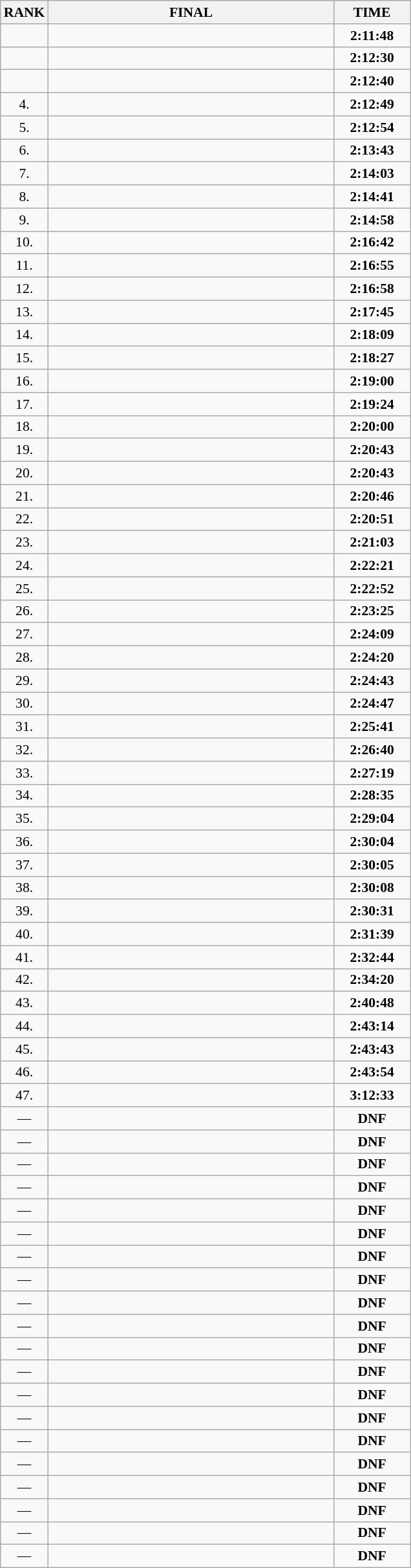<table class="wikitable" style="border-collapse: collapse; font-size: 90%;">
<tr>
<th>RANK</th>
<th style="width: 20em">FINAL</th>
<th style="width: 5em">TIME</th>
</tr>
<tr>
<td align="center"></td>
<td></td>
<td align="center"><strong>2:11:48</strong></td>
</tr>
<tr>
<td align="center"></td>
<td></td>
<td align="center"><strong>2:12:30</strong></td>
</tr>
<tr>
<td align="center"></td>
<td></td>
<td align="center"><strong>2:12:40</strong></td>
</tr>
<tr>
<td align="center">4.</td>
<td></td>
<td align="center"><strong>2:12:49</strong></td>
</tr>
<tr>
<td align="center">5.</td>
<td></td>
<td align="center"><strong>2:12:54</strong></td>
</tr>
<tr>
<td align="center">6.</td>
<td></td>
<td align="center"><strong>2:13:43</strong></td>
</tr>
<tr>
<td align="center">7.</td>
<td></td>
<td align="center"><strong>2:14:03</strong></td>
</tr>
<tr>
<td align="center">8.</td>
<td></td>
<td align="center"><strong>2:14:41</strong></td>
</tr>
<tr>
<td align="center">9.</td>
<td></td>
<td align="center"><strong>2:14:58</strong></td>
</tr>
<tr>
<td align="center">10.</td>
<td></td>
<td align="center"><strong>2:16:42</strong></td>
</tr>
<tr>
<td align="center">11.</td>
<td></td>
<td align="center"><strong>2:16:55</strong></td>
</tr>
<tr>
<td align="center">12.</td>
<td></td>
<td align="center"><strong>2:16:58</strong></td>
</tr>
<tr>
<td align="center">13.</td>
<td></td>
<td align="center"><strong>2:17:45</strong></td>
</tr>
<tr>
<td align="center">14.</td>
<td></td>
<td align="center"><strong>2:18:09</strong></td>
</tr>
<tr>
<td align="center">15.</td>
<td></td>
<td align="center"><strong>2:18:27</strong></td>
</tr>
<tr>
<td align="center">16.</td>
<td></td>
<td align="center"><strong>2:19:00</strong></td>
</tr>
<tr>
<td align="center">17.</td>
<td></td>
<td align="center"><strong>2:19:24</strong></td>
</tr>
<tr>
<td align="center">18.</td>
<td></td>
<td align="center"><strong>2:20:00</strong></td>
</tr>
<tr>
<td align="center">19.</td>
<td></td>
<td align="center"><strong>2:20:43</strong></td>
</tr>
<tr>
<td align="center">20.</td>
<td></td>
<td align="center"><strong>2:20:43</strong></td>
</tr>
<tr>
<td align="center">21.</td>
<td></td>
<td align="center"><strong>2:20:46</strong></td>
</tr>
<tr>
<td align="center">22.</td>
<td></td>
<td align="center"><strong>2:20:51</strong></td>
</tr>
<tr>
<td align="center">23.</td>
<td></td>
<td align="center"><strong>2:21:03</strong></td>
</tr>
<tr>
<td align="center">24.</td>
<td></td>
<td align="center"><strong>2:22:21</strong></td>
</tr>
<tr>
<td align="center">25.</td>
<td></td>
<td align="center"><strong>2:22:52</strong></td>
</tr>
<tr>
<td align="center">26.</td>
<td></td>
<td align="center"><strong>2:23:25</strong></td>
</tr>
<tr>
<td align="center">27.</td>
<td></td>
<td align="center"><strong>2:24:09</strong></td>
</tr>
<tr>
<td align="center">28.</td>
<td></td>
<td align="center"><strong>2:24:20</strong></td>
</tr>
<tr>
<td align="center">29.</td>
<td></td>
<td align="center"><strong>2:24:43</strong></td>
</tr>
<tr>
<td align="center">30.</td>
<td></td>
<td align="center"><strong>2:24:47</strong></td>
</tr>
<tr>
<td align="center">31.</td>
<td></td>
<td align="center"><strong>2:25:41</strong></td>
</tr>
<tr>
<td align="center">32.</td>
<td></td>
<td align="center"><strong>2:26:40</strong></td>
</tr>
<tr>
<td align="center">33.</td>
<td></td>
<td align="center"><strong>2:27:19</strong></td>
</tr>
<tr>
<td align="center">34.</td>
<td></td>
<td align="center"><strong>2:28:35</strong></td>
</tr>
<tr>
<td align="center">35.</td>
<td></td>
<td align="center"><strong>2:29:04</strong></td>
</tr>
<tr>
<td align="center">36.</td>
<td></td>
<td align="center"><strong>2:30:04</strong></td>
</tr>
<tr>
<td align="center">37.</td>
<td></td>
<td align="center"><strong>2:30:05</strong></td>
</tr>
<tr>
<td align="center">38.</td>
<td></td>
<td align="center"><strong>2:30:08</strong></td>
</tr>
<tr>
<td align="center">39.</td>
<td></td>
<td align="center"><strong>2:30:31</strong></td>
</tr>
<tr>
<td align="center">40.</td>
<td></td>
<td align="center"><strong>2:31:39</strong></td>
</tr>
<tr>
<td align="center">41.</td>
<td></td>
<td align="center"><strong>2:32:44</strong></td>
</tr>
<tr>
<td align="center">42.</td>
<td></td>
<td align="center"><strong>2:34:20</strong></td>
</tr>
<tr>
<td align="center">43.</td>
<td></td>
<td align="center"><strong>2:40:48</strong></td>
</tr>
<tr>
<td align="center">44.</td>
<td></td>
<td align="center"><strong>2:43:14</strong></td>
</tr>
<tr>
<td align="center">45.</td>
<td></td>
<td align="center"><strong>2:43:43</strong></td>
</tr>
<tr>
<td align="center">46.</td>
<td></td>
<td align="center"><strong>2:43:54</strong></td>
</tr>
<tr>
<td align="center">47.</td>
<td></td>
<td align="center"><strong>3:12:33</strong></td>
</tr>
<tr>
<td align="center">—</td>
<td></td>
<td align="center"><strong>DNF</strong></td>
</tr>
<tr>
<td align="center">—</td>
<td></td>
<td align="center"><strong>DNF</strong></td>
</tr>
<tr>
<td align="center">—</td>
<td></td>
<td align="center"><strong>DNF</strong></td>
</tr>
<tr>
<td align="center">—</td>
<td></td>
<td align="center"><strong>DNF</strong></td>
</tr>
<tr>
<td align="center">—</td>
<td></td>
<td align="center"><strong>DNF</strong></td>
</tr>
<tr>
<td align="center">—</td>
<td></td>
<td align="center"><strong>DNF</strong></td>
</tr>
<tr>
<td align="center">—</td>
<td></td>
<td align="center"><strong>DNF</strong></td>
</tr>
<tr>
<td align="center">—</td>
<td></td>
<td align="center"><strong>DNF</strong></td>
</tr>
<tr>
<td align="center">—</td>
<td></td>
<td align="center"><strong>DNF</strong></td>
</tr>
<tr>
<td align="center">—</td>
<td></td>
<td align="center"><strong>DNF</strong></td>
</tr>
<tr>
<td align="center">—</td>
<td></td>
<td align="center"><strong>DNF</strong></td>
</tr>
<tr>
<td align="center">—</td>
<td></td>
<td align="center"><strong>DNF</strong></td>
</tr>
<tr>
<td align="center">—</td>
<td></td>
<td align="center"><strong>DNF</strong></td>
</tr>
<tr>
<td align="center">—</td>
<td></td>
<td align="center"><strong>DNF</strong></td>
</tr>
<tr>
<td align="center">—</td>
<td></td>
<td align="center"><strong>DNF</strong></td>
</tr>
<tr>
<td align="center">—</td>
<td></td>
<td align="center"><strong>DNF</strong></td>
</tr>
<tr>
<td align="center">—</td>
<td></td>
<td align="center"><strong>DNF</strong></td>
</tr>
<tr>
<td align="center">—</td>
<td></td>
<td align="center"><strong>DNF</strong></td>
</tr>
<tr>
<td align="center">—</td>
<td></td>
<td align="center"><strong>DNF</strong></td>
</tr>
<tr>
<td align="center">—</td>
<td></td>
<td align="center"><strong>DNF</strong></td>
</tr>
</table>
